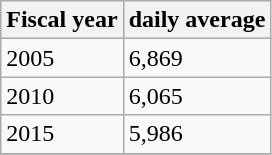<table class="wikitable">
<tr>
<th>Fiscal year</th>
<th>daily average</th>
</tr>
<tr>
<td>2005</td>
<td>6,869 </td>
</tr>
<tr>
<td>2010</td>
<td>6,065</td>
</tr>
<tr>
<td>2015</td>
<td>5,986</td>
</tr>
<tr>
</tr>
</table>
